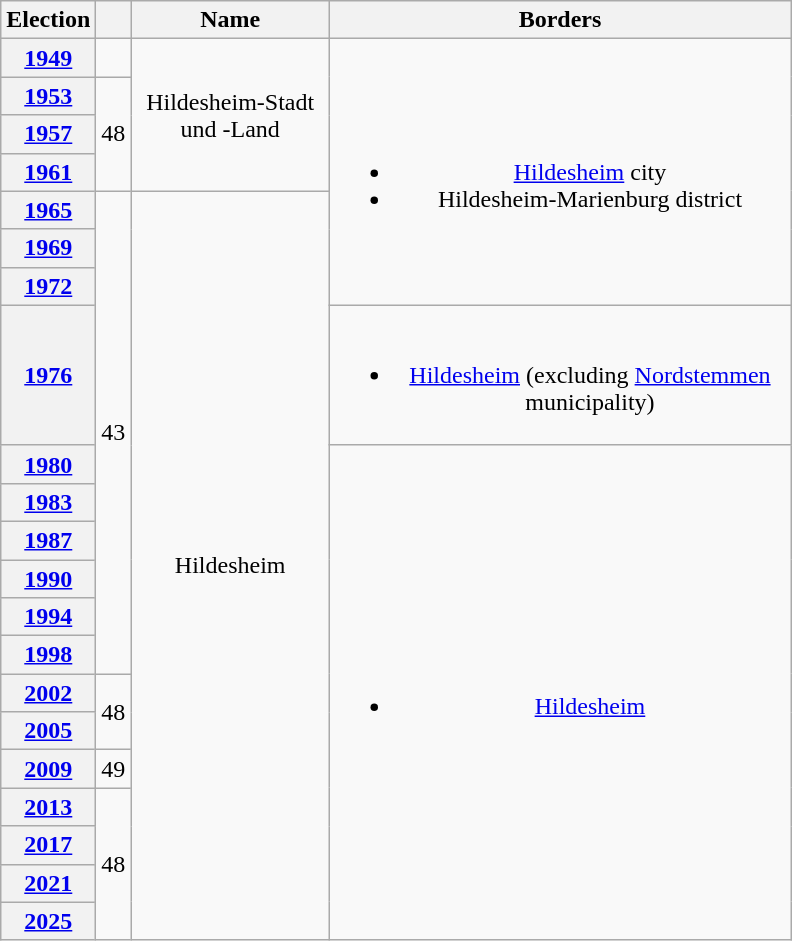<table class=wikitable style="text-align:center">
<tr>
<th>Election</th>
<th></th>
<th width=125px>Name</th>
<th width=300px>Borders</th>
</tr>
<tr>
<th><a href='#'>1949</a></th>
<td></td>
<td rowspan=4>Hildesheim-Stadt und -Land</td>
<td rowspan=7><br><ul><li><a href='#'>Hildesheim</a> city</li><li>Hildesheim-Marienburg district</li></ul></td>
</tr>
<tr>
<th><a href='#'>1953</a></th>
<td rowspan=3>48</td>
</tr>
<tr>
<th><a href='#'>1957</a></th>
</tr>
<tr>
<th><a href='#'>1961</a></th>
</tr>
<tr>
<th><a href='#'>1965</a></th>
<td rowspan=10>43</td>
<td rowspan=17>Hildesheim</td>
</tr>
<tr>
<th><a href='#'>1969</a></th>
</tr>
<tr>
<th><a href='#'>1972</a></th>
</tr>
<tr>
<th><a href='#'>1976</a></th>
<td><br><ul><li><a href='#'>Hildesheim</a> (excluding <a href='#'>Nordstemmen</a> municipality)</li></ul></td>
</tr>
<tr>
<th><a href='#'>1980</a></th>
<td rowspan=13><br><ul><li><a href='#'>Hildesheim</a></li></ul></td>
</tr>
<tr>
<th><a href='#'>1983</a></th>
</tr>
<tr>
<th><a href='#'>1987</a></th>
</tr>
<tr>
<th><a href='#'>1990</a></th>
</tr>
<tr>
<th><a href='#'>1994</a></th>
</tr>
<tr>
<th><a href='#'>1998</a></th>
</tr>
<tr>
<th><a href='#'>2002</a></th>
<td rowspan=2>48</td>
</tr>
<tr>
<th><a href='#'>2005</a></th>
</tr>
<tr>
<th><a href='#'>2009</a></th>
<td>49</td>
</tr>
<tr>
<th><a href='#'>2013</a></th>
<td rowspan=4>48</td>
</tr>
<tr>
<th><a href='#'>2017</a></th>
</tr>
<tr>
<th><a href='#'>2021</a></th>
</tr>
<tr>
<th><a href='#'>2025</a></th>
</tr>
</table>
